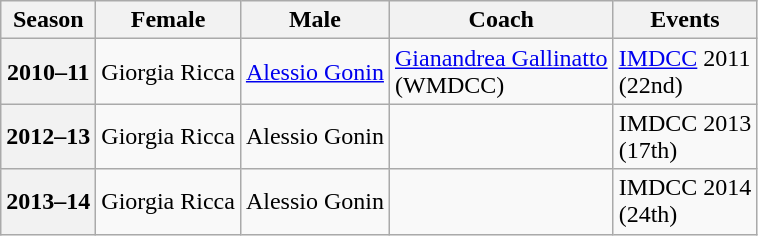<table class="wikitable">
<tr>
<th scope="col">Season</th>
<th scope="col">Female</th>
<th scope="col">Male</th>
<th scope="col">Coach</th>
<th scope="col">Events</th>
</tr>
<tr>
<th scope="row">2010–11</th>
<td>Giorgia Ricca</td>
<td><a href='#'>Alessio Gonin</a></td>
<td><a href='#'>Gianandrea Gallinatto</a><br>(WMDCC)</td>
<td><a href='#'>IMDCC</a> 2011 <br> (22nd)</td>
</tr>
<tr>
<th scope="row">2012–13</th>
<td>Giorgia Ricca</td>
<td>Alessio Gonin</td>
<td></td>
<td>IMDCC 2013 <br> (17th)</td>
</tr>
<tr>
<th scope="row">2013–14</th>
<td>Giorgia Ricca</td>
<td>Alessio Gonin</td>
<td></td>
<td>IMDCC 2014 <br> (24th)</td>
</tr>
</table>
